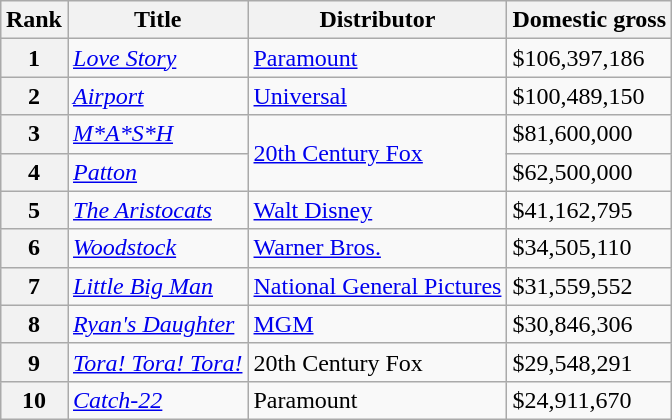<table class="wikitable sortable" style="margin:auto; margin:auto;">
<tr>
<th>Rank</th>
<th>Title</th>
<th>Distributor</th>
<th>Domestic gross</th>
</tr>
<tr>
<th style="text-align:center;">1</th>
<td><em><a href='#'>Love Story</a></em></td>
<td><a href='#'>Paramount</a></td>
<td>$106,397,186</td>
</tr>
<tr>
<th style="text-align:center;">2</th>
<td><em><a href='#'>Airport</a></em></td>
<td><a href='#'>Universal</a></td>
<td>$100,489,150</td>
</tr>
<tr>
<th style="text-align:center;">3</th>
<td><em><a href='#'>M*A*S*H</a></em></td>
<td rowspan="2"><a href='#'>20th Century Fox</a></td>
<td>$81,600,000</td>
</tr>
<tr>
<th style="text-align:center;">4</th>
<td><em><a href='#'>Patton</a></em></td>
<td>$62,500,000</td>
</tr>
<tr>
<th style="text-align:center;">5</th>
<td><em><a href='#'>The Aristocats</a></em></td>
<td><a href='#'>Walt Disney</a></td>
<td>$41,162,795</td>
</tr>
<tr>
<th style="text-align:center;">6</th>
<td><em><a href='#'>Woodstock</a></em></td>
<td><a href='#'>Warner Bros.</a></td>
<td>$34,505,110</td>
</tr>
<tr>
<th style="text-align:center;">7</th>
<td><em><a href='#'>Little Big Man</a></em></td>
<td><a href='#'>National General Pictures</a></td>
<td>$31,559,552</td>
</tr>
<tr>
<th style="text-align:center;">8</th>
<td><em><a href='#'>Ryan's Daughter</a></em></td>
<td><a href='#'>MGM</a></td>
<td>$30,846,306</td>
</tr>
<tr>
<th style="text-align:center;">9</th>
<td><em><a href='#'>Tora! Tora! Tora!</a></em></td>
<td>20th Century Fox</td>
<td>$29,548,291</td>
</tr>
<tr>
<th style="text-align:center;">10</th>
<td><em><a href='#'>Catch-22</a></em></td>
<td>Paramount</td>
<td>$24,911,670</td>
</tr>
</table>
